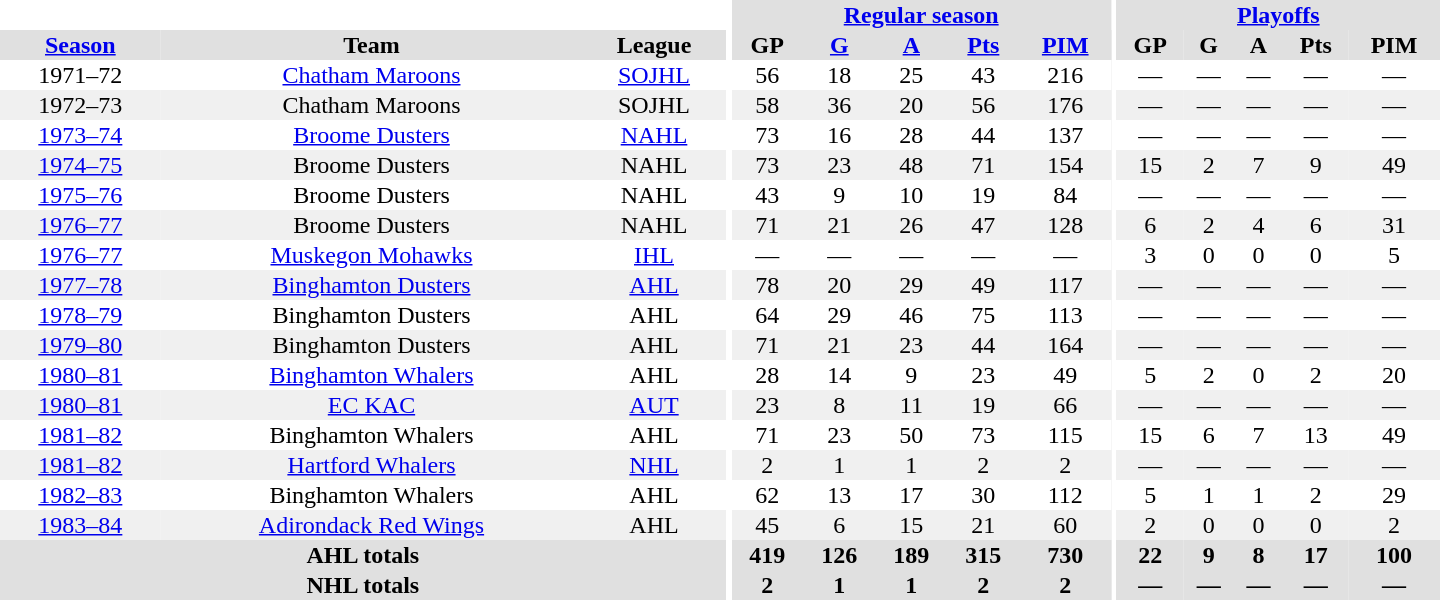<table border="0" cellpadding="1" cellspacing="0" style="text-align:center; width:60em">
<tr bgcolor="#e0e0e0">
<th colspan="3" bgcolor="#ffffff"></th>
<th rowspan="100" bgcolor="#ffffff"></th>
<th colspan="5"><a href='#'>Regular season</a></th>
<th rowspan="100" bgcolor="#ffffff"></th>
<th colspan="5"><a href='#'>Playoffs</a></th>
</tr>
<tr bgcolor="#e0e0e0">
<th><a href='#'>Season</a></th>
<th>Team</th>
<th>League</th>
<th>GP</th>
<th><a href='#'>G</a></th>
<th><a href='#'>A</a></th>
<th><a href='#'>Pts</a></th>
<th><a href='#'>PIM</a></th>
<th>GP</th>
<th>G</th>
<th>A</th>
<th>Pts</th>
<th>PIM</th>
</tr>
<tr>
<td>1971–72</td>
<td><a href='#'>Chatham Maroons</a></td>
<td><a href='#'>SOJHL</a></td>
<td>56</td>
<td>18</td>
<td>25</td>
<td>43</td>
<td>216</td>
<td>—</td>
<td>—</td>
<td>—</td>
<td>—</td>
<td>—</td>
</tr>
<tr bgcolor="#f0f0f0">
<td>1972–73</td>
<td>Chatham Maroons</td>
<td>SOJHL</td>
<td>58</td>
<td>36</td>
<td>20</td>
<td>56</td>
<td>176</td>
<td>—</td>
<td>—</td>
<td>—</td>
<td>—</td>
<td>—</td>
</tr>
<tr>
<td><a href='#'>1973–74</a></td>
<td><a href='#'>Broome Dusters</a></td>
<td><a href='#'>NAHL</a></td>
<td>73</td>
<td>16</td>
<td>28</td>
<td>44</td>
<td>137</td>
<td>—</td>
<td>—</td>
<td>—</td>
<td>—</td>
<td>—</td>
</tr>
<tr bgcolor="#f0f0f0">
<td><a href='#'>1974–75</a></td>
<td>Broome Dusters</td>
<td>NAHL</td>
<td>73</td>
<td>23</td>
<td>48</td>
<td>71</td>
<td>154</td>
<td>15</td>
<td>2</td>
<td>7</td>
<td>9</td>
<td>49</td>
</tr>
<tr>
<td><a href='#'>1975–76</a></td>
<td>Broome Dusters</td>
<td>NAHL</td>
<td>43</td>
<td>9</td>
<td>10</td>
<td>19</td>
<td>84</td>
<td>—</td>
<td>—</td>
<td>—</td>
<td>—</td>
<td>—</td>
</tr>
<tr bgcolor="#f0f0f0">
<td><a href='#'>1976–77</a></td>
<td>Broome Dusters</td>
<td>NAHL</td>
<td>71</td>
<td>21</td>
<td>26</td>
<td>47</td>
<td>128</td>
<td>6</td>
<td>2</td>
<td>4</td>
<td>6</td>
<td>31</td>
</tr>
<tr>
<td><a href='#'>1976–77</a></td>
<td><a href='#'>Muskegon Mohawks</a></td>
<td><a href='#'>IHL</a></td>
<td>—</td>
<td>—</td>
<td>—</td>
<td>—</td>
<td>—</td>
<td>3</td>
<td>0</td>
<td>0</td>
<td>0</td>
<td>5</td>
</tr>
<tr bgcolor="#f0f0f0">
<td><a href='#'>1977–78</a></td>
<td><a href='#'>Binghamton Dusters</a></td>
<td><a href='#'>AHL</a></td>
<td>78</td>
<td>20</td>
<td>29</td>
<td>49</td>
<td>117</td>
<td>—</td>
<td>—</td>
<td>—</td>
<td>—</td>
<td>—</td>
</tr>
<tr>
<td><a href='#'>1978–79</a></td>
<td>Binghamton Dusters</td>
<td>AHL</td>
<td>64</td>
<td>29</td>
<td>46</td>
<td>75</td>
<td>113</td>
<td>—</td>
<td>—</td>
<td>—</td>
<td>—</td>
<td>—</td>
</tr>
<tr bgcolor="#f0f0f0">
<td><a href='#'>1979–80</a></td>
<td>Binghamton Dusters</td>
<td>AHL</td>
<td>71</td>
<td>21</td>
<td>23</td>
<td>44</td>
<td>164</td>
<td>—</td>
<td>—</td>
<td>—</td>
<td>—</td>
<td>—</td>
</tr>
<tr>
<td><a href='#'>1980–81</a></td>
<td><a href='#'>Binghamton Whalers</a></td>
<td>AHL</td>
<td>28</td>
<td>14</td>
<td>9</td>
<td>23</td>
<td>49</td>
<td>5</td>
<td>2</td>
<td>0</td>
<td>2</td>
<td>20</td>
</tr>
<tr bgcolor="#f0f0f0">
<td><a href='#'>1980–81</a></td>
<td><a href='#'>EC KAC</a></td>
<td><a href='#'>AUT</a></td>
<td>23</td>
<td>8</td>
<td>11</td>
<td>19</td>
<td>66</td>
<td>—</td>
<td>—</td>
<td>—</td>
<td>—</td>
<td>—</td>
</tr>
<tr>
<td><a href='#'>1981–82</a></td>
<td>Binghamton Whalers</td>
<td>AHL</td>
<td>71</td>
<td>23</td>
<td>50</td>
<td>73</td>
<td>115</td>
<td>15</td>
<td>6</td>
<td>7</td>
<td>13</td>
<td>49</td>
</tr>
<tr bgcolor="#f0f0f0">
<td><a href='#'>1981–82</a></td>
<td><a href='#'>Hartford Whalers</a></td>
<td><a href='#'>NHL</a></td>
<td>2</td>
<td>1</td>
<td>1</td>
<td>2</td>
<td>2</td>
<td>—</td>
<td>—</td>
<td>—</td>
<td>—</td>
<td>—</td>
</tr>
<tr>
<td><a href='#'>1982–83</a></td>
<td>Binghamton Whalers</td>
<td>AHL</td>
<td>62</td>
<td>13</td>
<td>17</td>
<td>30</td>
<td>112</td>
<td>5</td>
<td>1</td>
<td>1</td>
<td>2</td>
<td>29</td>
</tr>
<tr bgcolor="#f0f0f0">
<td><a href='#'>1983–84</a></td>
<td><a href='#'>Adirondack Red Wings</a></td>
<td>AHL</td>
<td>45</td>
<td>6</td>
<td>15</td>
<td>21</td>
<td>60</td>
<td>2</td>
<td>0</td>
<td>0</td>
<td>0</td>
<td>2</td>
</tr>
<tr bgcolor="#e0e0e0">
<th colspan="3">AHL totals</th>
<th>419</th>
<th>126</th>
<th>189</th>
<th>315</th>
<th>730</th>
<th>22</th>
<th>9</th>
<th>8</th>
<th>17</th>
<th>100</th>
</tr>
<tr bgcolor="#e0e0e0">
<th colspan="3">NHL totals</th>
<th>2</th>
<th>1</th>
<th>1</th>
<th>2</th>
<th>2</th>
<th>—</th>
<th>—</th>
<th>—</th>
<th>—</th>
<th>—</th>
</tr>
</table>
